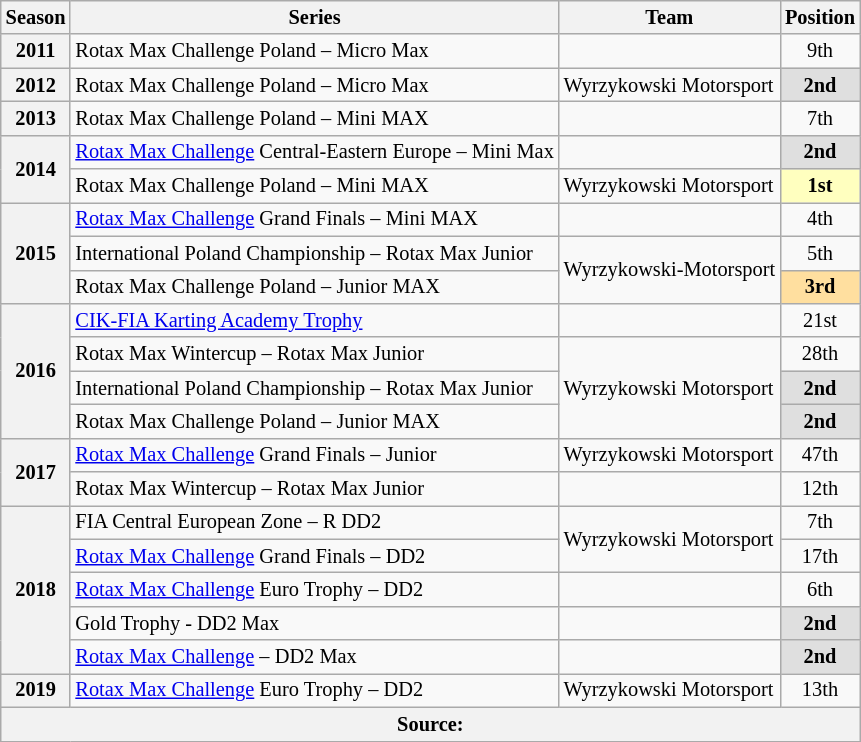<table class="wikitable" style="font-size: 85%; text-align:center">
<tr>
<th>Season</th>
<th>Series</th>
<th>Team</th>
<th>Position</th>
</tr>
<tr>
<th>2011</th>
<td align="left">Rotax Max Challenge Poland – Micro Max</td>
<td align="left"></td>
<td>9th</td>
</tr>
<tr>
<th>2012</th>
<td align="left">Rotax Max Challenge Poland – Micro Max</td>
<td align="left">Wyrzykowski Motorsport</td>
<td style="background:#DFDFDF;"><strong>2nd</strong></td>
</tr>
<tr>
<th>2013</th>
<td align="left">Rotax Max Challenge Poland – Mini MAX</td>
<td align="left"></td>
<td>7th</td>
</tr>
<tr>
<th rowspan="2">2014</th>
<td align="left"><a href='#'>Rotax Max Challenge</a> Central-Eastern Europe – Mini Max</td>
<td align="left"></td>
<td style="background:#DFDFDF;"><strong>2nd</strong></td>
</tr>
<tr>
<td align="left">Rotax Max Challenge Poland – Mini MAX</td>
<td align="left">Wyrzykowski Motorsport</td>
<td style="background:#FFFFBF;"><strong>1st</strong></td>
</tr>
<tr>
<th rowspan="3">2015</th>
<td align="left"><a href='#'>Rotax Max Challenge</a> Grand Finals – Mini MAX</td>
<td align="left"></td>
<td>4th</td>
</tr>
<tr>
<td align="left">International Poland Championship – Rotax Max Junior</td>
<td rowspan="2" align="left">Wyrzykowski-Motorsport</td>
<td>5th</td>
</tr>
<tr>
<td align="left">Rotax Max Challenge Poland – Junior MAX</td>
<td style="background:#FFDF9F;"><strong>3rd</strong></td>
</tr>
<tr>
<th rowspan="4">2016</th>
<td align="left"><a href='#'>CIK-FIA Karting Academy Trophy</a></td>
<td align="left"></td>
<td>21st</td>
</tr>
<tr>
<td align="left">Rotax Max Wintercup – Rotax Max Junior</td>
<td rowspan="3" align="left">Wyrzykowski Motorsport</td>
<td>28th</td>
</tr>
<tr>
<td align="left">International Poland Championship – Rotax Max Junior</td>
<td style="background:#DFDFDF;"><strong>2nd</strong></td>
</tr>
<tr>
<td align="left">Rotax Max Challenge Poland – Junior MAX</td>
<td style="background:#DFDFDF;"><strong>2nd</strong></td>
</tr>
<tr>
<th rowspan="2">2017</th>
<td align="left"><a href='#'>Rotax Max Challenge</a> Grand Finals – Junior</td>
<td align="left">Wyrzykowski Motorsport</td>
<td>47th</td>
</tr>
<tr>
<td align="left">Rotax Max Wintercup – Rotax Max Junior</td>
<td align="left"></td>
<td>12th</td>
</tr>
<tr>
<th rowspan="5">2018</th>
<td align="left">FIA Central European Zone – R DD2</td>
<td rowspan="2"  align="left">Wyrzykowski Motorsport</td>
<td>7th</td>
</tr>
<tr>
<td align="left"><a href='#'>Rotax Max Challenge</a> Grand Finals – DD2</td>
<td>17th</td>
</tr>
<tr>
<td align="left"><a href='#'>Rotax Max Challenge</a> Euro Trophy – DD2</td>
<td align="left"></td>
<td>6th</td>
</tr>
<tr>
<td align="left">Gold Trophy - DD2 Max</td>
<td></td>
<td style="background:#DFDFDF;"><strong>2nd</strong></td>
</tr>
<tr>
<td align="left"><a href='#'>Rotax Max Challenge</a> – DD2 Max</td>
<td></td>
<td style="background:#DFDFDF;"><strong>2nd</strong></td>
</tr>
<tr>
<th>2019</th>
<td align="left"><a href='#'>Rotax Max Challenge</a> Euro Trophy – DD2</td>
<td align="left">Wyrzykowski Motorsport</td>
<td>13th</td>
</tr>
<tr>
<th colspan="4">Source:</th>
</tr>
</table>
